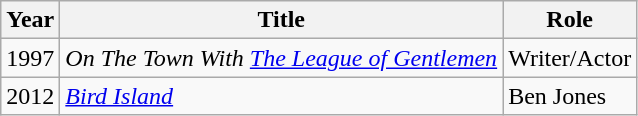<table class="wikitable sortable">
<tr>
<th>Year</th>
<th>Title</th>
<th>Role</th>
</tr>
<tr>
<td>1997</td>
<td><em>On The Town With <a href='#'>The League of Gentlemen</a></em></td>
<td>Writer/Actor</td>
</tr>
<tr>
<td>2012</td>
<td><em><a href='#'>Bird Island</a></em></td>
<td>Ben Jones</td>
</tr>
</table>
